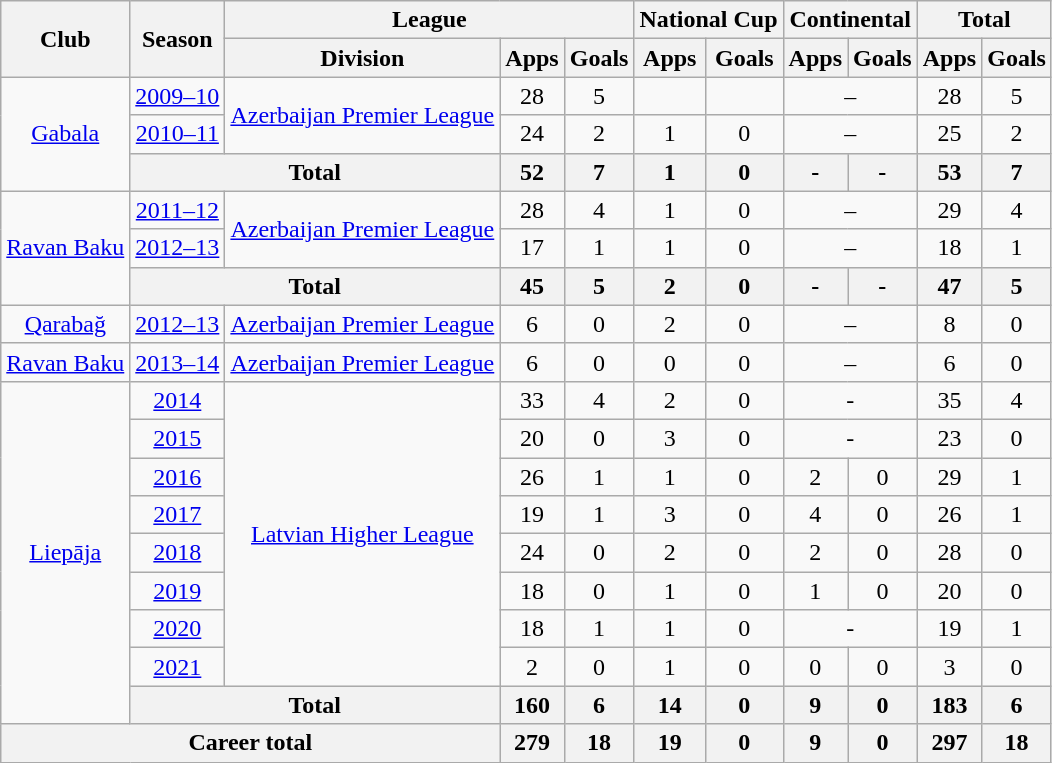<table class="wikitable" style="text-align: center;">
<tr>
<th rowspan="2">Club</th>
<th rowspan="2">Season</th>
<th colspan="3">League</th>
<th colspan="2">National Cup</th>
<th colspan="2">Continental</th>
<th colspan="2">Total</th>
</tr>
<tr>
<th>Division</th>
<th>Apps</th>
<th>Goals</th>
<th>Apps</th>
<th>Goals</th>
<th>Apps</th>
<th>Goals</th>
<th>Apps</th>
<th>Goals</th>
</tr>
<tr>
<td rowspan="3" valign="center"><a href='#'>Gabala</a></td>
<td><a href='#'>2009–10</a></td>
<td rowspan="2" valign="center"><a href='#'>Azerbaijan Premier League</a></td>
<td>28</td>
<td>5</td>
<td></td>
<td></td>
<td colspan="2">–</td>
<td>28</td>
<td>5</td>
</tr>
<tr>
<td><a href='#'>2010–11</a></td>
<td>24</td>
<td>2</td>
<td>1</td>
<td>0</td>
<td colspan="2">–</td>
<td>25</td>
<td>2</td>
</tr>
<tr>
<th colspan="2">Total</th>
<th>52</th>
<th>7</th>
<th>1</th>
<th>0</th>
<th>-</th>
<th>-</th>
<th>53</th>
<th>7</th>
</tr>
<tr>
<td rowspan="3" valign="center"><a href='#'>Ravan Baku</a></td>
<td><a href='#'>2011–12</a></td>
<td rowspan="2" valign="center"><a href='#'>Azerbaijan Premier League</a></td>
<td>28</td>
<td>4</td>
<td>1</td>
<td>0</td>
<td colspan="2">–</td>
<td>29</td>
<td>4</td>
</tr>
<tr>
<td><a href='#'>2012–13</a></td>
<td>17</td>
<td>1</td>
<td>1</td>
<td>0</td>
<td colspan="2">–</td>
<td>18</td>
<td>1</td>
</tr>
<tr>
<th colspan="2">Total</th>
<th>45</th>
<th>5</th>
<th>2</th>
<th>0</th>
<th>-</th>
<th>-</th>
<th>47</th>
<th>5</th>
</tr>
<tr>
<td valign="center"><a href='#'>Qarabağ</a></td>
<td><a href='#'>2012–13</a></td>
<td><a href='#'>Azerbaijan Premier League</a></td>
<td>6</td>
<td>0</td>
<td>2</td>
<td>0</td>
<td colspan="2">–</td>
<td>8</td>
<td>0</td>
</tr>
<tr>
<td valign="center"><a href='#'>Ravan Baku</a></td>
<td><a href='#'>2013–14</a></td>
<td><a href='#'>Azerbaijan Premier League</a></td>
<td>6</td>
<td>0</td>
<td>0</td>
<td>0</td>
<td colspan="2">–</td>
<td>6</td>
<td>0</td>
</tr>
<tr>
<td rowspan="9" valign="center"><a href='#'>Liepāja</a></td>
<td><a href='#'>2014</a></td>
<td rowspan="8" valign="center"><a href='#'>Latvian Higher League</a></td>
<td>33</td>
<td>4</td>
<td>2</td>
<td>0</td>
<td colspan="2">-</td>
<td>35</td>
<td>4</td>
</tr>
<tr>
<td><a href='#'>2015</a></td>
<td>20</td>
<td>0</td>
<td>3</td>
<td>0</td>
<td colspan="2">-</td>
<td>23</td>
<td>0</td>
</tr>
<tr>
<td><a href='#'>2016</a></td>
<td>26</td>
<td>1</td>
<td>1</td>
<td>0</td>
<td>2</td>
<td>0</td>
<td>29</td>
<td>1</td>
</tr>
<tr>
<td><a href='#'>2017</a></td>
<td>19</td>
<td>1</td>
<td>3</td>
<td>0</td>
<td>4</td>
<td>0</td>
<td>26</td>
<td>1</td>
</tr>
<tr>
<td><a href='#'>2018</a></td>
<td>24</td>
<td>0</td>
<td>2</td>
<td>0</td>
<td>2</td>
<td>0</td>
<td>28</td>
<td>0</td>
</tr>
<tr>
<td><a href='#'>2019</a></td>
<td>18</td>
<td>0</td>
<td>1</td>
<td>0</td>
<td>1</td>
<td>0</td>
<td>20</td>
<td>0</td>
</tr>
<tr>
<td><a href='#'>2020</a></td>
<td>18</td>
<td>1</td>
<td>1</td>
<td>0</td>
<td colspan="2">-</td>
<td>19</td>
<td>1</td>
</tr>
<tr>
<td><a href='#'>2021</a></td>
<td>2</td>
<td>0</td>
<td>1</td>
<td>0</td>
<td>0</td>
<td>0</td>
<td>3</td>
<td>0</td>
</tr>
<tr>
<th colspan="2">Total</th>
<th>160</th>
<th>6</th>
<th>14</th>
<th>0</th>
<th>9</th>
<th>0</th>
<th>183</th>
<th>6</th>
</tr>
<tr>
<th colspan="3">Career total</th>
<th>279</th>
<th>18</th>
<th>19</th>
<th>0</th>
<th>9</th>
<th>0</th>
<th>297</th>
<th>18</th>
</tr>
</table>
